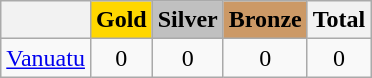<table class="wikitable">
<tr>
<th></th>
<th style="background-color:gold">Gold</th>
<th style="background-color:silver">Silver</th>
<th style="background-color:#CC9966">Bronze</th>
<th>Total</th>
</tr>
<tr align="center">
<td> <a href='#'>Vanuatu</a></td>
<td>0</td>
<td>0</td>
<td>0</td>
<td>0</td>
</tr>
</table>
